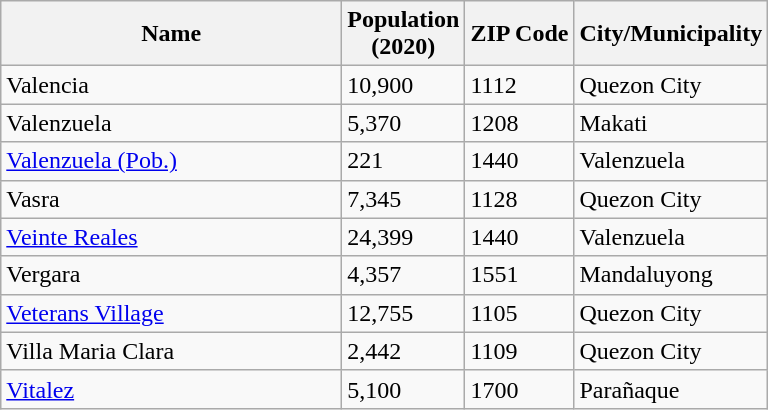<table class="wikitable sortable">
<tr>
<th style="width: 220px;">Name</th>
<th>Population<br>(2020)</th>
<th>ZIP Code</th>
<th>City/Municipality</th>
</tr>
<tr>
<td>Valencia</td>
<td>10,900</td>
<td>1112</td>
<td>Quezon City</td>
</tr>
<tr>
<td>Valenzuela</td>
<td>5,370</td>
<td>1208</td>
<td>Makati</td>
</tr>
<tr>
<td><a href='#'>Valenzuela (Pob.)</a></td>
<td>221</td>
<td>1440</td>
<td>Valenzuela</td>
</tr>
<tr>
<td>Vasra</td>
<td>7,345</td>
<td>1128</td>
<td>Quezon City</td>
</tr>
<tr>
<td><a href='#'>Veinte Reales</a></td>
<td>24,399</td>
<td>1440</td>
<td>Valenzuela</td>
</tr>
<tr>
<td>Vergara</td>
<td>4,357</td>
<td>1551</td>
<td>Mandaluyong</td>
</tr>
<tr>
<td><a href='#'>Veterans Village</a></td>
<td>12,755</td>
<td>1105</td>
<td>Quezon City</td>
</tr>
<tr>
<td>Villa Maria Clara</td>
<td>2,442</td>
<td>1109</td>
<td>Quezon City</td>
</tr>
<tr>
<td><a href='#'>Vitalez</a></td>
<td>5,100</td>
<td>1700</td>
<td>Parañaque</td>
</tr>
</table>
